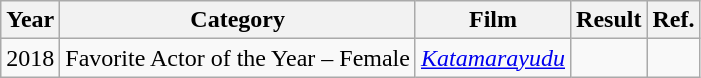<table class="wikitable">
<tr>
<th>Year</th>
<th>Category</th>
<th>Film</th>
<th>Result</th>
<th>Ref.</th>
</tr>
<tr>
<td>2018</td>
<td>Favorite Actor of the Year – Female</td>
<td><em><a href='#'>Katamarayudu</a></em></td>
<td></td>
<td></td>
</tr>
</table>
